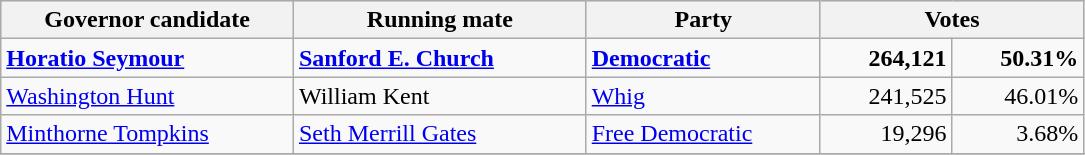<table class=wikitable>
<tr bgcolor=lightgrey>
<th width="20%">Governor candidate</th>
<th width="20%">Running mate</th>
<th width="16%">Party</th>
<th width="18%" colspan="2">Votes</th>
</tr>
<tr>
<td><strong><a href='#'>Horatio Seymour</a></strong></td>
<td><strong><a href='#'>Sanford E. Church</a></strong></td>
<td><strong><a href='#'>Democratic</a></strong></td>
<td align="right"><strong>264,121</strong></td>
<td align="right"><strong>50.31%</strong></td>
</tr>
<tr>
<td><a href='#'>Washington Hunt</a></td>
<td>William Kent</td>
<td><a href='#'>Whig</a></td>
<td align="right">241,525</td>
<td align="right">46.01%</td>
</tr>
<tr>
<td><a href='#'>Minthorne Tompkins</a></td>
<td><a href='#'>Seth Merrill Gates</a></td>
<td><a href='#'>Free Democratic</a></td>
<td align="right">19,296</td>
<td align="right">3.68%</td>
</tr>
<tr>
</tr>
</table>
